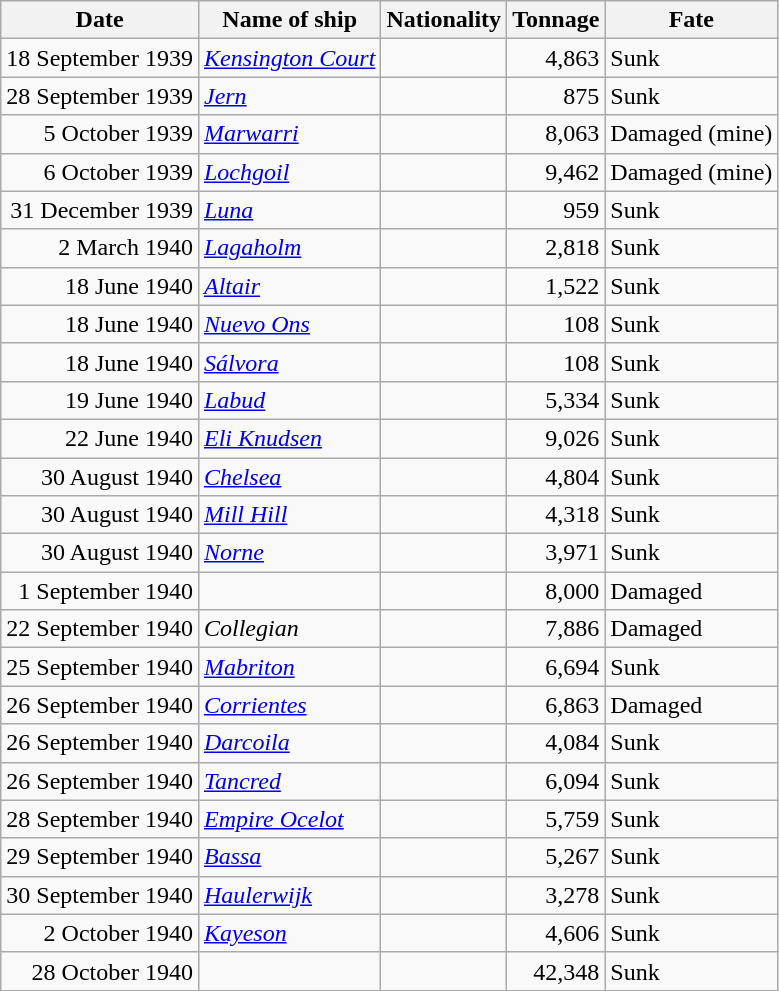<table class="wikitable sortable">
<tr>
<th>Date</th>
<th>Name of ship</th>
<th>Nationality</th>
<th>Tonnage</th>
<th>Fate</th>
</tr>
<tr>
<td align="right">18 September 1939</td>
<td align="left"><a href='#'><em>Kensington Court</em></a></td>
<td align="left"></td>
<td align="right">4,863</td>
<td align="left">Sunk</td>
</tr>
<tr>
<td align="right">28 September 1939</td>
<td align="left"><a href='#'><em>Jern</em></a></td>
<td align="left"></td>
<td align="right">875</td>
<td align="left">Sunk</td>
</tr>
<tr>
<td align="right">5 October 1939</td>
<td align="left"><a href='#'><em>Marwarri</em></a></td>
<td align="left"></td>
<td align="right">8,063</td>
<td align="left">Damaged (mine)</td>
</tr>
<tr>
<td align="right">6 October 1939</td>
<td align="left"><a href='#'><em>Lochgoil</em></a></td>
<td align="left"></td>
<td align="right">9,462</td>
<td align="left">Damaged (mine)</td>
</tr>
<tr>
<td align="right">31 December 1939</td>
<td align="left"><a href='#'><em>Luna</em></a></td>
<td align="left"></td>
<td align="right">959</td>
<td align="left">Sunk</td>
</tr>
<tr>
<td align="right">2 March 1940</td>
<td align="left"><a href='#'><em>Lagaholm</em></a></td>
<td align="left"></td>
<td align="right">2,818</td>
<td align="left">Sunk</td>
</tr>
<tr>
<td align="right">18 June 1940</td>
<td align="left"><a href='#'><em>Altair</em></a></td>
<td align="left"></td>
<td align="right">1,522</td>
<td align="left">Sunk</td>
</tr>
<tr>
<td align="right">18 June 1940</td>
<td align="left"><a href='#'><em>Nuevo Ons</em></a></td>
<td align="left"></td>
<td align="right">108</td>
<td align="left">Sunk</td>
</tr>
<tr>
<td align="right">18 June 1940</td>
<td align="left"><a href='#'><em>Sálvora</em></a></td>
<td align="left"></td>
<td align="right">108</td>
<td align="left">Sunk</td>
</tr>
<tr>
<td align="right">19 June 1940</td>
<td align="left"><a href='#'><em>Labud</em></a></td>
<td align="left"></td>
<td align="right">5,334</td>
<td align="left">Sunk</td>
</tr>
<tr>
<td align="right">22 June 1940</td>
<td align="left"><a href='#'><em>Eli Knudsen</em></a></td>
<td align="left"></td>
<td align="right">9,026</td>
<td align="left">Sunk</td>
</tr>
<tr>
<td align="right">30 August 1940</td>
<td align="left"><a href='#'><em>Chelsea</em></a></td>
<td align="left"></td>
<td align="right">4,804</td>
<td align="left">Sunk</td>
</tr>
<tr>
<td align="right">30 August 1940</td>
<td align="left"><a href='#'><em>Mill Hill</em></a></td>
<td align="left"></td>
<td align="right">4,318</td>
<td align="left">Sunk</td>
</tr>
<tr>
<td align="right">30 August 1940</td>
<td align="left"><a href='#'><em>Norne</em></a></td>
<td align="left"></td>
<td align="right">3,971</td>
<td align="left">Sunk</td>
</tr>
<tr>
<td align="right">1 September 1940</td>
<td align="left"></td>
<td align="left"></td>
<td align="right">8,000</td>
<td align="left">Damaged</td>
</tr>
<tr>
<td align="right">22 September 1940</td>
<td align="left"><em>Collegian</em></td>
<td align="left"></td>
<td align="right">7,886</td>
<td align="left">Damaged</td>
</tr>
<tr>
<td align="right">25 September 1940</td>
<td align="left"><a href='#'><em>Mabriton</em></a></td>
<td align="left"></td>
<td align="right">6,694</td>
<td align="left">Sunk</td>
</tr>
<tr>
<td align="right">26 September 1940</td>
<td align="left"><a href='#'><em>Corrientes</em></a></td>
<td align="left"></td>
<td align="right">6,863</td>
<td align="left">Damaged</td>
</tr>
<tr>
<td align="right">26 September 1940</td>
<td align="left"><a href='#'><em>Darcoila</em></a></td>
<td align="left"></td>
<td align="right">4,084</td>
<td align="left">Sunk</td>
</tr>
<tr>
<td align="right">26 September 1940</td>
<td align="left"><a href='#'><em>Tancred</em></a></td>
<td align="left"></td>
<td align="right">6,094</td>
<td align="left">Sunk</td>
</tr>
<tr>
<td align="right">28 September 1940</td>
<td align="left"><a href='#'><em>Empire Ocelot</em></a></td>
<td align="left"></td>
<td align="right">5,759</td>
<td align="left">Sunk</td>
</tr>
<tr>
<td align="right">29 September 1940</td>
<td align="left"><a href='#'><em>Bassa</em></a></td>
<td align="left"></td>
<td align="right">5,267</td>
<td align="left">Sunk</td>
</tr>
<tr>
<td align="right">30 September 1940</td>
<td align="left"><a href='#'><em>Haulerwijk</em></a></td>
<td align="left"></td>
<td align="right">3,278</td>
<td align="left">Sunk</td>
</tr>
<tr>
<td align="right">2 October 1940</td>
<td align="left"><a href='#'><em>Kayeson</em></a></td>
<td align="left"></td>
<td align="right">4,606</td>
<td align="left">Sunk</td>
</tr>
<tr>
<td align="right">28 October 1940</td>
<td align="left"></td>
<td align="left"></td>
<td align="right">42,348</td>
<td align="left">Sunk</td>
</tr>
</table>
